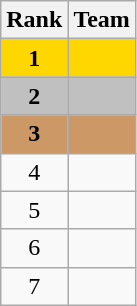<table class="wikitable" style="text-align:center">
<tr>
<th>Rank</th>
<th>Team</th>
</tr>
<tr bgcolor="gold">
<td><strong>1</strong></td>
<td align="left"><strong></strong></td>
</tr>
<tr bgcolor="silver">
<td><strong>2</strong></td>
<td align="left"><strong></strong></td>
</tr>
<tr bgcolor="#CC9966">
<td><strong>3</strong></td>
<td align="left"><strong></strong></td>
</tr>
<tr>
<td>4</td>
<td align="left"></td>
</tr>
<tr>
<td>5</td>
<td align="left"></td>
</tr>
<tr>
<td>6</td>
<td align="left"></td>
</tr>
<tr>
<td>7</td>
<td align="left"></td>
</tr>
</table>
